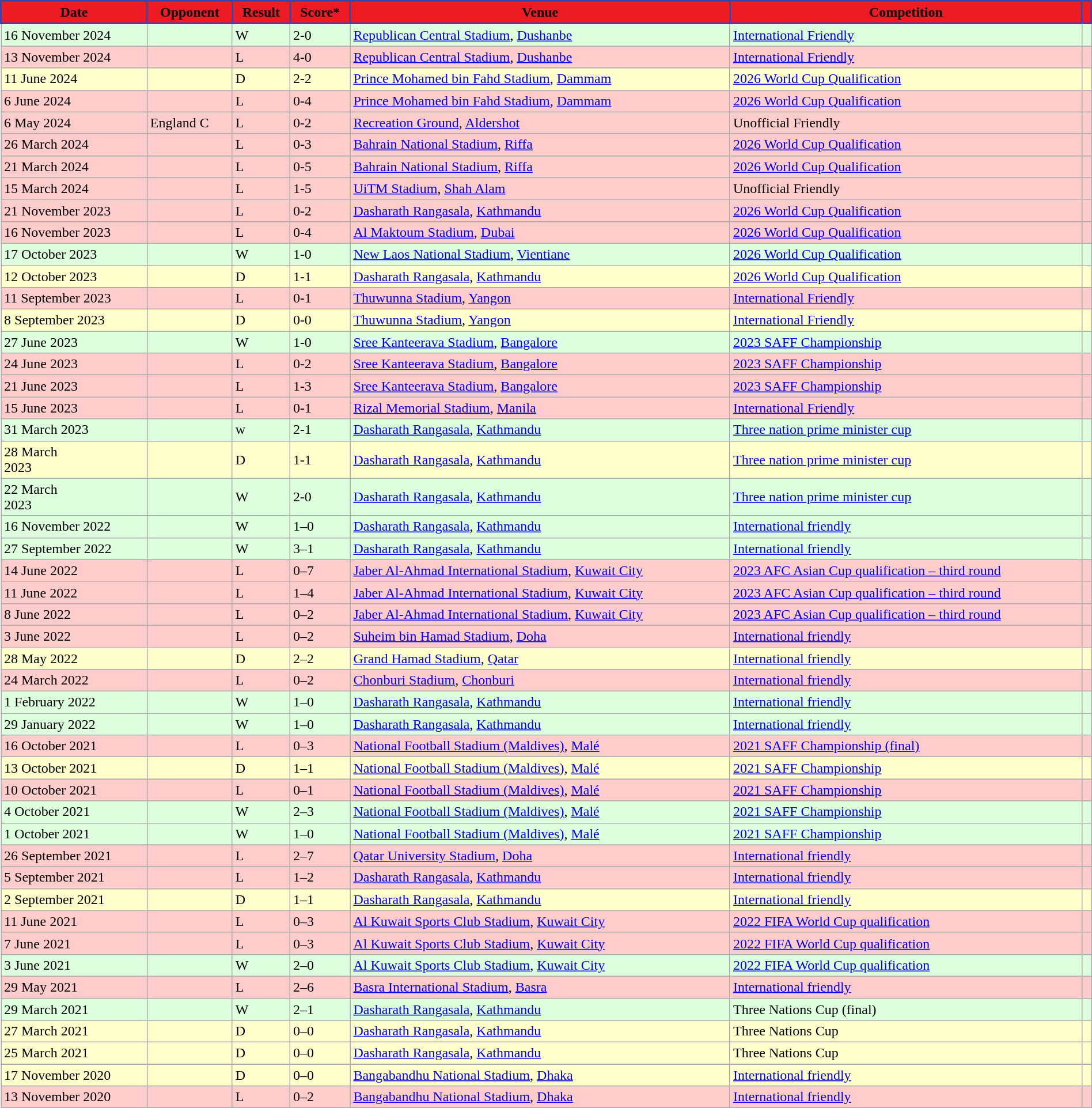<table width=100% class="wikitable">
<tr>
<th style="background:#ED1C24;border: 2px solid #3F43A4;"><span>Date</span></th>
<th style="background:#ED1C24;border: 2px solid #3F43A4;"><span>Opponent</span></th>
<th style="background:#ED1C24;border: 2px solid #3F43A4;"><span>Result</span></th>
<th style="background:#ED1C24;border: 2px solid #3F43A4;"><span>Score*</span></th>
<th style="background:#ED1C24;border: 2px solid #3F43A4;"><span>Venue</span></th>
<th style="background:#ED1C24;border: 2px solid #3F43A4;"><span>Competition</span></th>
<th style="background:#ED1C24;border: 2px solid #3F43A4;"><span></span></th>
</tr>
<tr style="background:#dfd;">
<td>16 November 2024</td>
<td></td>
<td>W</td>
<td>2-0</td>
<td><a href='#'>Republican Central Stadium</a>, <a href='#'>Dushanbe</a></td>
<td><a href='#'>International Friendly</a></td>
<td></td>
</tr>
<tr style="background:#ffcccc;">
<td>13 November 2024</td>
<td></td>
<td>L</td>
<td>4-0</td>
<td><a href='#'>Republican Central Stadium</a>, <a href='#'>Dushanbe</a></td>
<td><a href='#'>International Friendly</a></td>
<td></td>
</tr>
<tr style="background:#ffffcc;">
<td>11 June 2024</td>
<td></td>
<td>D</td>
<td>2-2</td>
<td><a href='#'>Prince Mohamed bin Fahd Stadium</a>, <a href='#'>Dammam</a></td>
<td><a href='#'>2026 World Cup Qualification</a></td>
<td></td>
</tr>
<tr style="background:#ffcccc;">
<td>6 June 2024</td>
<td></td>
<td>L</td>
<td>0-4</td>
<td><a href='#'>Prince Mohamed bin Fahd Stadium</a>, <a href='#'>Dammam</a></td>
<td><a href='#'>2026 World Cup Qualification</a></td>
<td></td>
</tr>
<tr style="background:#ffcccc;">
<td>6 May 2024</td>
<td>England C</td>
<td>L</td>
<td>0-2</td>
<td><a href='#'>Recreation Ground</a>, <a href='#'>Aldershot</a></td>
<td>Unofficial Friendly</td>
<td></td>
</tr>
<tr style="background:#ffcccc;">
<td>26 March 2024</td>
<td></td>
<td>L</td>
<td>0-3</td>
<td><a href='#'>Bahrain National Stadium</a>, <a href='#'>Riffa</a></td>
<td><a href='#'>2026 World Cup Qualification</a></td>
<td></td>
</tr>
<tr style="background:#ffcccc;">
<td>21 March 2024</td>
<td></td>
<td>L</td>
<td>0-5</td>
<td><a href='#'>Bahrain National Stadium</a>, <a href='#'>Riffa</a></td>
<td><a href='#'>2026 World Cup Qualification</a></td>
<td></td>
</tr>
<tr style="background:#ffcccc;">
<td>15 March 2024</td>
<td></td>
<td>L</td>
<td>1-5</td>
<td><a href='#'>UiTM Stadium</a>, <a href='#'>Shah Alam</a></td>
<td>Unofficial Friendly</td>
<td></td>
</tr>
<tr style="background:#ffcccc;">
<td>21 November 2023</td>
<td></td>
<td>L</td>
<td>0-2</td>
<td><a href='#'>Dasharath Rangasala</a>, <a href='#'>Kathmandu</a></td>
<td><a href='#'>2026 World Cup Qualification</a></td>
<td></td>
</tr>
<tr style="background:#ffcccc;">
<td>16 November 2023</td>
<td></td>
<td>L</td>
<td>0-4</td>
<td><a href='#'>Al Maktoum Stadium</a>, <a href='#'>Dubai</a></td>
<td><a href='#'>2026 World Cup Qualification</a></td>
<td></td>
</tr>
<tr style="background:#dfd;">
<td>17 October 2023</td>
<td></td>
<td>W</td>
<td>1-0</td>
<td><a href='#'>New Laos National Stadium</a>, <a href='#'>Vientiane</a></td>
<td><a href='#'>2026 World Cup Qualification</a></td>
<td></td>
</tr>
<tr style="background:#ffffcc;">
<td>12 October 2023</td>
<td></td>
<td>D</td>
<td>1-1</td>
<td><a href='#'>Dasharath Rangasala</a>, <a href='#'>Kathmandu</a></td>
<td><a href='#'>2026 World Cup Qualification</a></td>
<td></td>
</tr>
<tr>
</tr>
<tr style="background:#ffcccc;">
<td>11 September 2023</td>
<td></td>
<td>L</td>
<td>0-1</td>
<td><a href='#'>Thuwunna Stadium</a>, <a href='#'>Yangon</a></td>
<td><a href='#'>International Friendly</a></td>
<td></td>
</tr>
<tr style="background:#ffffcc;">
<td>8 September 2023</td>
<td></td>
<td>D</td>
<td>0-0</td>
<td><a href='#'>Thuwunna Stadium</a>, <a href='#'>Yangon</a></td>
<td><a href='#'>International Friendly</a></td>
<td></td>
</tr>
<tr style="background:#dfd;">
<td>27 June 2023</td>
<td></td>
<td>W</td>
<td>1-0</td>
<td><a href='#'>Sree Kanteerava Stadium</a>, <a href='#'>Bangalore</a></td>
<td><a href='#'>2023 SAFF Championship</a></td>
<td></td>
</tr>
<tr style="background:#ffcccc;">
<td>24 June 2023</td>
<td></td>
<td>L</td>
<td>0-2</td>
<td><a href='#'>Sree Kanteerava Stadium</a>, <a href='#'>Bangalore</a></td>
<td><a href='#'>2023 SAFF Championship</a></td>
<td></td>
</tr>
<tr style="background:#ffcccc;">
<td>21 June 2023</td>
<td></td>
<td>L</td>
<td>1-3</td>
<td><a href='#'>Sree Kanteerava Stadium</a>, <a href='#'>Bangalore</a></td>
<td><a href='#'>2023 SAFF Championship</a></td>
<td></td>
</tr>
<tr style="background:#ffcccc;">
<td>15 June 2023</td>
<td></td>
<td>L</td>
<td>0-1</td>
<td><a href='#'>Rizal Memorial Stadium</a>, <a href='#'>Manila</a></td>
<td><a href='#'>International Friendly</a></td>
<td></td>
</tr>
<tr style="background:#dfd;">
<td>31 March 2023</td>
<td></td>
<td>w</td>
<td>2-1</td>
<td><a href='#'>Dasharath Rangasala</a>, <a href='#'>Kathmandu</a></td>
<td><a href='#'>Three nation prime minister cup</a></td>
<td></td>
</tr>
<tr style="background:#ffffcc;">
<td>28 March<br>2023</td>
<td></td>
<td>D</td>
<td>1-1</td>
<td><a href='#'>Dasharath Rangasala</a>, <a href='#'>Kathmandu</a></td>
<td><a href='#'>Three nation prime minister cup</a></td>
<td></td>
</tr>
<tr style="background:#dfd;">
<td>22 March<br>2023</td>
<td></td>
<td>W</td>
<td>2-0</td>
<td><a href='#'>Dasharath Rangasala</a>, <a href='#'>Kathmandu</a></td>
<td><a href='#'>Three nation prime minister cup</a></td>
<td></td>
</tr>
<tr style="background:#dfd;">
<td>16 November 2022</td>
<td></td>
<td>W</td>
<td>1–0</td>
<td> <a href='#'>Dasharath Rangasala</a>, <a href='#'>Kathmandu</a></td>
<td><a href='#'>International friendly</a></td>
<td></td>
</tr>
<tr style="background:#dfd;">
<td>27 September 2022</td>
<td></td>
<td>W</td>
<td>3–1</td>
<td> <a href='#'>Dasharath Rangasala</a>, <a href='#'>Kathmandu</a></td>
<td><a href='#'>International friendly</a></td>
<td></td>
</tr>
<tr style="background:#fcc;">
<td>14 June 2022</td>
<td></td>
<td>L</td>
<td>0–7</td>
<td> <a href='#'>Jaber Al-Ahmad International Stadium</a>, <a href='#'>Kuwait City</a></td>
<td><a href='#'>2023 AFC Asian Cup qualification – third round</a></td>
<td></td>
</tr>
<tr style="background:#fcc;">
<td>11 June 2022</td>
<td></td>
<td>L</td>
<td>1–4</td>
<td> <a href='#'>Jaber Al-Ahmad International Stadium</a>, <a href='#'>Kuwait City</a></td>
<td><a href='#'>2023 AFC Asian Cup qualification – third round</a></td>
<td></td>
</tr>
<tr style="background:#fcc;">
<td>8 June 2022</td>
<td></td>
<td>L</td>
<td>0–2</td>
<td> <a href='#'>Jaber Al-Ahmad International Stadium</a>, <a href='#'>Kuwait City</a></td>
<td><a href='#'>2023 AFC Asian Cup qualification – third round</a></td>
<td></td>
</tr>
<tr style="background:#fcc;">
<td>3 June 2022</td>
<td></td>
<td>L</td>
<td>0–2</td>
<td> <a href='#'>Suheim bin Hamad Stadium</a>, <a href='#'>Doha</a></td>
<td><a href='#'>International friendly</a></td>
<td></td>
</tr>
<tr style="background:#FFFFCC;">
<td>28 May 2022</td>
<td></td>
<td>D</td>
<td>2–2</td>
<td> <a href='#'>Grand Hamad Stadium</a>, <a href='#'>Qatar</a></td>
<td><a href='#'>International friendly</a></td>
<td></td>
</tr>
<tr style="background:#fcc;">
<td>24 March 2022</td>
<td></td>
<td>L</td>
<td>0–2</td>
<td> <a href='#'>Chonburi Stadium</a>, <a href='#'>Chonburi</a></td>
<td><a href='#'>International friendly</a></td>
<td></td>
</tr>
<tr style="background:#dfd;">
<td>1 February 2022</td>
<td></td>
<td>W</td>
<td>1–0</td>
<td> <a href='#'>Dasharath Rangasala</a>, <a href='#'>Kathmandu</a></td>
<td><a href='#'>International friendly</a></td>
<td></td>
</tr>
<tr style="background:#dfd;">
<td>29 January 2022</td>
<td></td>
<td>W</td>
<td>1–0</td>
<td> <a href='#'>Dasharath Rangasala</a>, <a href='#'>Kathmandu</a></td>
<td><a href='#'>International friendly</a></td>
<td></td>
</tr>
<tr style="background:#fcc;">
<td>16 October 2021</td>
<td></td>
<td>L</td>
<td>0–3</td>
<td> <a href='#'>National Football Stadium (Maldives)</a>, <a href='#'>Malé</a></td>
<td><a href='#'>2021 SAFF Championship (final)</a></td>
<td></td>
</tr>
<tr style="background:#FFFFCC;">
<td>13 October 2021</td>
<td></td>
<td>D</td>
<td>1–1</td>
<td> <a href='#'>National Football Stadium (Maldives)</a>, <a href='#'>Malé</a></td>
<td><a href='#'>2021 SAFF Championship</a></td>
<td></td>
</tr>
<tr style="background:#fcc;">
<td>10 October 2021</td>
<td></td>
<td>L</td>
<td>0–1</td>
<td> <a href='#'>National Football Stadium (Maldives)</a>, <a href='#'>Malé</a></td>
<td><a href='#'>2021 SAFF Championship</a></td>
<td></td>
</tr>
<tr style="background:#dfd;">
<td>4 October 2021</td>
<td></td>
<td>W</td>
<td>2–3</td>
<td> <a href='#'>National Football Stadium (Maldives)</a>, <a href='#'>Malé</a></td>
<td><a href='#'>2021 SAFF Championship</a></td>
<td></td>
</tr>
<tr style="background:#dfd;">
<td>1 October 2021</td>
<td></td>
<td>W</td>
<td>1–0</td>
<td> <a href='#'>National Football Stadium (Maldives)</a>, <a href='#'>Malé</a></td>
<td><a href='#'>2021 SAFF Championship</a></td>
<td></td>
</tr>
<tr style="background:#fcc;">
<td>26 September 2021</td>
<td></td>
<td>L</td>
<td>2–7</td>
<td> <a href='#'>Qatar University Stadium</a>, <a href='#'>Doha</a></td>
<td><a href='#'>International friendly</a></td>
<td></td>
</tr>
<tr style="background:#fcc;">
<td>5 September 2021</td>
<td></td>
<td>L</td>
<td>1–2</td>
<td> <a href='#'>Dasharath Rangasala</a>, <a href='#'>Kathmandu</a></td>
<td><a href='#'>International friendly</a></td>
<td></td>
</tr>
<tr style="background:#FFFFCC;">
<td>2 September 2021</td>
<td></td>
<td>D</td>
<td>1–1</td>
<td> <a href='#'>Dasharath Rangasala</a>, <a href='#'>Kathmandu</a></td>
<td><a href='#'>International friendly</a></td>
<td></td>
</tr>
<tr style="background:#fcc;">
<td>11 June 2021</td>
<td></td>
<td>L</td>
<td>0–3</td>
<td> <a href='#'>Al Kuwait Sports Club Stadium</a>, <a href='#'>Kuwait City</a></td>
<td><a href='#'>2022 FIFA World Cup qualification</a></td>
<td></td>
</tr>
<tr style="background:#fcc;">
<td>7 June 2021</td>
<td></td>
<td>L</td>
<td>0–3</td>
<td> <a href='#'>Al Kuwait Sports Club Stadium</a>, <a href='#'>Kuwait City</a></td>
<td><a href='#'>2022 FIFA World Cup qualification</a></td>
<td></td>
</tr>
<tr style="background:#dfd;">
<td>3 June 2021</td>
<td></td>
<td>W</td>
<td>2–0</td>
<td> <a href='#'>Al Kuwait Sports Club Stadium</a>, <a href='#'>Kuwait City</a></td>
<td><a href='#'>2022 FIFA World Cup qualification</a></td>
<td></td>
</tr>
<tr style="background:#fcc;">
<td>29 May 2021</td>
<td></td>
<td>L</td>
<td>2–6</td>
<td> <a href='#'>Basra International Stadium</a>, <a href='#'>Basra</a></td>
<td><a href='#'>International friendly</a></td>
<td></td>
</tr>
<tr style="background:#dfd;">
<td>29 March 2021</td>
<td></td>
<td>W</td>
<td>2–1</td>
<td> <a href='#'>Dasharath Rangasala</a>, <a href='#'>Kathmandu</a></td>
<td>Three Nations Cup (final)</td>
<td></td>
</tr>
<tr style="background:#FFFFCC;">
<td>27 March 2021</td>
<td></td>
<td>D</td>
<td>0–0</td>
<td> <a href='#'>Dasharath Rangasala</a>, <a href='#'>Kathmandu</a></td>
<td>Three Nations Cup</td>
<td></td>
</tr>
<tr style="background:#FFFFCC;">
<td>25 March 2021</td>
<td></td>
<td>D</td>
<td>0–0</td>
<td> <a href='#'>Dasharath Rangasala</a>, <a href='#'>Kathmandu</a></td>
<td>Three Nations Cup</td>
<td></td>
</tr>
<tr>
</tr>
<tr style="background:#FFFFCC;">
<td>17 November 2020</td>
<td></td>
<td>D</td>
<td>0–0</td>
<td> <a href='#'>Bangabandhu National Stadium</a>, <a href='#'>Dhaka</a></td>
<td><a href='#'>International friendly</a></td>
<td></td>
</tr>
<tr style="background:#fcc;">
<td>13 November 2020</td>
<td></td>
<td>L</td>
<td>0–2</td>
<td> <a href='#'>Bangabandhu National Stadium</a>, <a href='#'>Dhaka</a></td>
<td><a href='#'>International friendly</a></td>
<td></td>
</tr>
</table>
